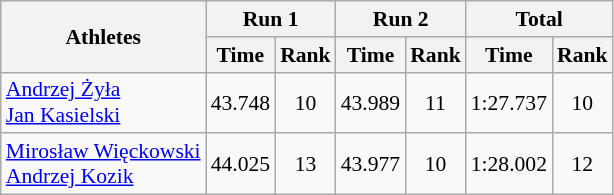<table class="wikitable" border="1" style="font-size:90%">
<tr>
<th rowspan="2">Athletes</th>
<th colspan="2">Run 1</th>
<th colspan="2">Run 2</th>
<th colspan="2">Total</th>
</tr>
<tr>
<th>Time</th>
<th>Rank</th>
<th>Time</th>
<th>Rank</th>
<th>Time</th>
<th>Rank</th>
</tr>
<tr>
<td><a href='#'>Andrzej Żyła</a><br><a href='#'>Jan Kasielski</a></td>
<td align="center">43.748</td>
<td align="center">10</td>
<td align="center">43.989</td>
<td align="center">11</td>
<td align="center">1:27.737</td>
<td align="center">10</td>
</tr>
<tr>
<td><a href='#'>Mirosław Więckowski</a><br><a href='#'>Andrzej Kozik</a></td>
<td align="center">44.025</td>
<td align="center">13</td>
<td align="center">43.977</td>
<td align="center">10</td>
<td align="center">1:28.002</td>
<td align="center">12</td>
</tr>
</table>
